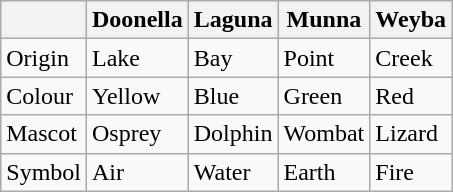<table class="wikitable" border="1">
<tr>
<th></th>
<th>Doonella</th>
<th>Laguna</th>
<th>Munna</th>
<th>Weyba</th>
</tr>
<tr>
<td>Origin</td>
<td>Lake</td>
<td>Bay</td>
<td>Point</td>
<td>Creek</td>
</tr>
<tr>
<td>Colour</td>
<td>Yellow</td>
<td>Blue</td>
<td>Green</td>
<td>Red</td>
</tr>
<tr>
<td>Mascot</td>
<td>Osprey</td>
<td>Dolphin</td>
<td>Wombat</td>
<td>Lizard</td>
</tr>
<tr>
<td>Symbol</td>
<td>Air</td>
<td>Water</td>
<td>Earth</td>
<td>Fire</td>
</tr>
</table>
